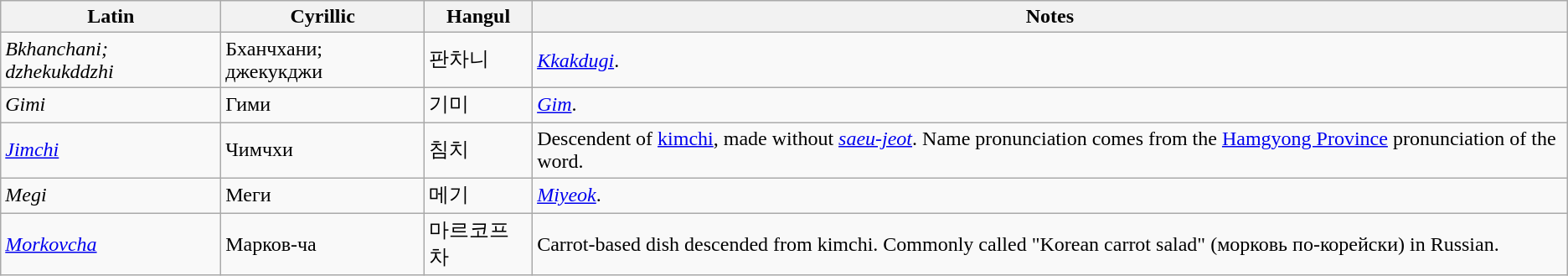<table class="wikitable">
<tr>
<th>Latin</th>
<th>Cyrillic</th>
<th>Hangul</th>
<th>Notes</th>
</tr>
<tr>
<td><em>Bkhanchani; dzhekukddzhi</em></td>
<td>Бханчхани; джекукджи</td>
<td>판차니</td>
<td><em><a href='#'>Kkakdugi</a></em>.</td>
</tr>
<tr>
<td><em>Gimi</em></td>
<td>Гими</td>
<td>기미</td>
<td><em><a href='#'>Gim</a></em>.</td>
</tr>
<tr>
<td><em><a href='#'>Jimchi</a></em></td>
<td>Чимчхи</td>
<td>침치</td>
<td>Descendent of <a href='#'>kimchi</a>, made without <em><a href='#'>saeu-jeot</a></em>. Name pronunciation comes from the <a href='#'>Hamgyong Province</a> pronunciation of the word.</td>
</tr>
<tr>
<td><em>Megi</em></td>
<td>Меги</td>
<td>메기</td>
<td><em><a href='#'>Miyeok</a></em>.</td>
</tr>
<tr>
<td><em><a href='#'>Morkovcha</a></em></td>
<td>Марков-ча</td>
<td>마르코프차</td>
<td>Carrot-based dish descended from kimchi. Commonly called "Korean carrot salad" (морковь по-корейски) in Russian.</td>
</tr>
</table>
